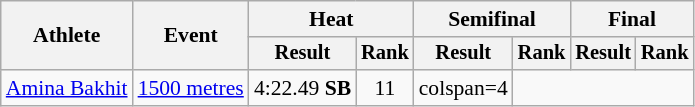<table class="wikitable" style="font-size:90%">
<tr>
<th rowspan="2">Athlete</th>
<th rowspan="2">Event</th>
<th colspan="2">Heat</th>
<th colspan="2">Semifinal</th>
<th colspan="2">Final</th>
</tr>
<tr style="font-size:95%">
<th>Result</th>
<th>Rank</th>
<th>Result</th>
<th>Rank</th>
<th>Result</th>
<th>Rank</th>
</tr>
<tr style=text-align:center>
<td style=text-align:left><a href='#'>Amina Bakhit</a></td>
<td style=text-align:left><a href='#'>1500 metres</a></td>
<td>4:22.49 <strong>SB</strong></td>
<td>11</td>
<td>colspan=4 </td>
</tr>
</table>
